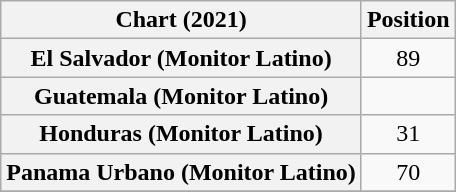<table class="wikitable sortable plainrowheaders" style="text-align:center">
<tr>
<th scope="col">Chart (2021)</th>
<th scope="col">Position</th>
</tr>
<tr>
<th scope="row">El Salvador (Monitor Latino)</th>
<td>89</td>
</tr>
<tr>
<th scope="row">Guatemala (Monitor Latino)</th>
<td></td>
</tr>
<tr>
<th scope="row">Honduras (Monitor Latino)</th>
<td>31</td>
</tr>
<tr>
<th scope="row">Panama Urbano (Monitor Latino)</th>
<td>70</td>
</tr>
<tr>
</tr>
</table>
